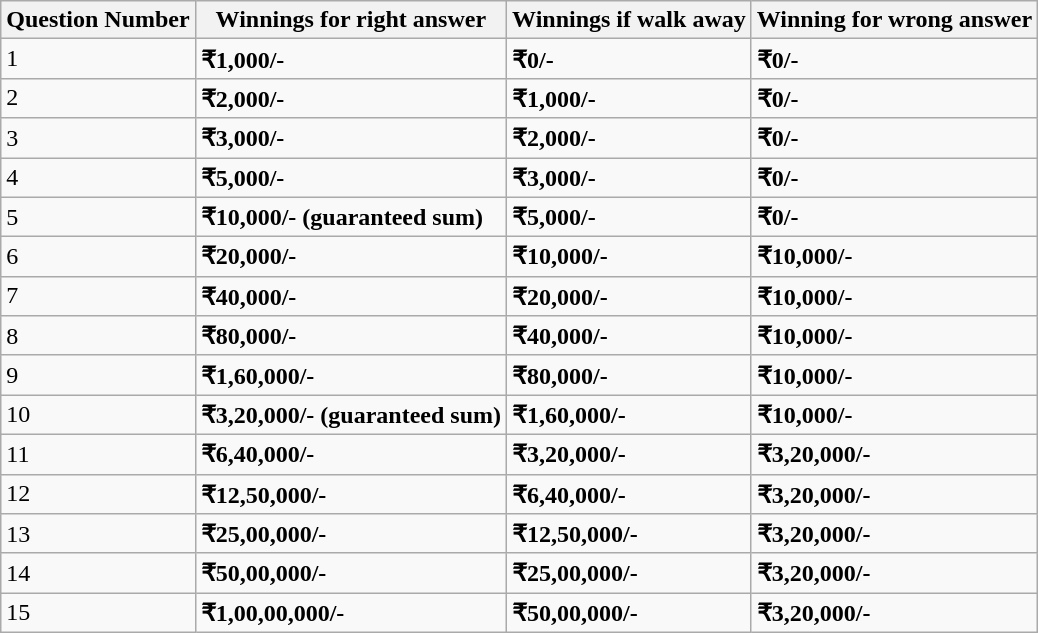<table class="wikitable">
<tr>
<th>Question Number</th>
<th>Winnings for right answer</th>
<th>Winnings if walk away</th>
<th>Winning for wrong answer</th>
</tr>
<tr>
<td>1</td>
<td><span><strong>₹1,000/-</strong></span></td>
<td><span><strong>₹0/-</strong></span></td>
<td><span><strong>₹0/-</strong></span></td>
</tr>
<tr>
<td>2</td>
<td><span><strong>₹2,000/-</strong></span></td>
<td><span><strong>₹1,000/-</strong></span></td>
<td><span><strong>₹0/-</strong></span></td>
</tr>
<tr>
<td>3</td>
<td><span><strong>₹3,000/-</strong></span></td>
<td><span><strong>₹2,000/-</strong></span></td>
<td><span><strong>₹0/-</strong></span></td>
</tr>
<tr>
<td>4</td>
<td><span><strong>₹5,000/-</strong></span></td>
<td><span><strong>₹3,000/-</strong></span></td>
<td><span><strong>₹0/-</strong></span></td>
</tr>
<tr>
<td>5</td>
<td><span><strong>₹10,000/- (guaranteed sum)</strong></span></td>
<td><span><strong>₹5,000/-</strong></span></td>
<td><span><strong>₹0/-</strong></span></td>
</tr>
<tr>
<td>6</td>
<td><span><strong>₹20,000/-</strong></span></td>
<td><span><strong>₹10,000/-</strong></span></td>
<td><span><strong>₹10,000/-</strong></span></td>
</tr>
<tr>
<td>7</td>
<td><span><strong>₹40,000/-</strong></span></td>
<td><span><strong>₹20,000/-</strong></span></td>
<td><span><strong>₹10,000/-</strong></span></td>
</tr>
<tr>
<td>8</td>
<td><span><strong>₹80,000/-</strong></span></td>
<td><span><strong>₹40,000/-</strong></span></td>
<td><span><strong>₹10,000/-</strong></span></td>
</tr>
<tr>
<td>9</td>
<td><span><strong>₹1,60,000/-</strong></span></td>
<td><span><strong>₹80,000/-</strong></span></td>
<td><span><strong>₹10,000/-</strong></span></td>
</tr>
<tr>
<td>10</td>
<td><span><strong>₹3,20,000/- (guaranteed sum)</strong></span><span><strong><span></span></strong></span></td>
<td><span><strong>₹1,60,000/-</strong></span><span><strong><span></span></strong></span></td>
<td><span><strong>₹10,000/-</strong></span></td>
</tr>
<tr>
<td>11</td>
<td><span><strong>₹6,40,000/-</strong></span></td>
<td><span><strong>₹3,20,000/-</strong></span></td>
<td><span><strong>₹3,20,000/-</strong></span></td>
</tr>
<tr>
<td>12</td>
<td><span><strong>₹12,50,000/-</strong></span></td>
<td><span><strong>₹6,40,000/-</strong></span></td>
<td><span><strong>₹3,20,000/-</strong></span></td>
</tr>
<tr>
<td>13</td>
<td><span><strong>₹25,00,000/-</strong></span></td>
<td><span><strong>₹12,50,000/-</strong></span></td>
<td><span><strong>₹3,20,000/-</strong></span></td>
</tr>
<tr>
<td>14</td>
<td><span><strong>₹50,00,000/-</strong></span></td>
<td><span><strong>₹25,00,000/-</strong></span></td>
<td><span><strong>₹3,20,000/-</strong></span></td>
</tr>
<tr>
<td>15</td>
<td><span><strong>₹1,00,00,000/-</strong></span></td>
<td><span><strong>₹50,00,000/-</strong></span></td>
<td><span><strong>₹3,20,000/-</strong></span></td>
</tr>
</table>
